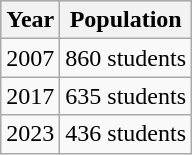<table class=wikitable>
<tr style="background:#ccc;">
<th><strong>Year</strong></th>
<th><strong>Population</strong></th>
</tr>
<tr>
<td>2007</td>
<td>860 students</td>
</tr>
<tr>
<td>2017</td>
<td>635 students</td>
</tr>
<tr>
<td>2023</td>
<td>436 students</td>
</tr>
</table>
